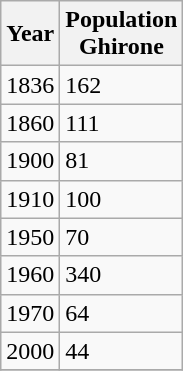<table class="wikitable">
<tr>
<th>Year</th>
<th>Population<br>Ghirone</th>
</tr>
<tr>
<td>1836</td>
<td>162 </td>
</tr>
<tr>
<td>1860</td>
<td>111</td>
</tr>
<tr>
<td>1900</td>
<td>81</td>
</tr>
<tr>
<td>1910</td>
<td>100</td>
</tr>
<tr>
<td>1950</td>
<td>70</td>
</tr>
<tr>
<td>1960</td>
<td>340 </td>
</tr>
<tr>
<td>1970</td>
<td>64</td>
</tr>
<tr>
<td>2000</td>
<td>44</td>
</tr>
<tr>
</tr>
</table>
